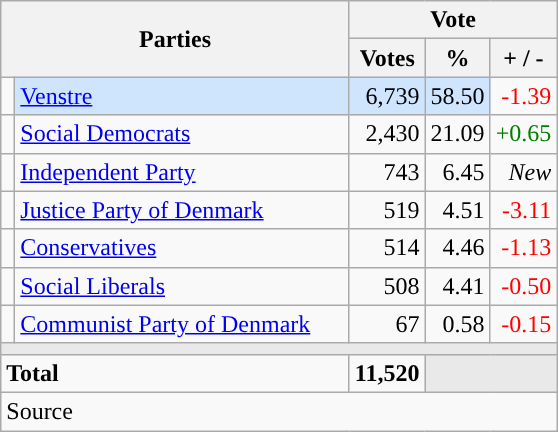<table class="wikitable" style="text-align:right;">
<tr>
<th style="text-align:centre;" rowspan="2" colspan="2" width="225">Parties</th>
<th colspan="3">Vote</th>
</tr>
<tr>
<th width="15">Votes</th>
<th width="15">%</th>
<th width="15">+ / -</th>
</tr>
<tr>
<td width="2" style="color:inherit;background:"></td>
<td bgcolor=#cfe5fe  align="left"><a href='#'>Venstre</a></td>
<td bgcolor=#cfe5fe>6,739</td>
<td bgcolor=#cfe5fe>58.50</td>
<td style=color:red;>-1.39</td>
</tr>
<tr>
<td width="2" style="color:inherit;background:"></td>
<td align="left"><a href='#'>Social Democrats</a></td>
<td>2,430</td>
<td>21.09</td>
<td style=color:green;>+0.65</td>
</tr>
<tr>
<td width="2" style="color:inherit;background:"></td>
<td align="left"><a href='#'>Independent Party</a></td>
<td>743</td>
<td>6.45</td>
<td><em>New</em></td>
</tr>
<tr>
<td width="2" style="color:inherit;background:"></td>
<td align="left"><a href='#'>Justice Party of Denmark</a></td>
<td>519</td>
<td>4.51</td>
<td style=color:red;>-3.11</td>
</tr>
<tr>
<td width="2" style="color:inherit;background:"></td>
<td align="left"><a href='#'>Conservatives</a></td>
<td>514</td>
<td>4.46</td>
<td style=color:red;>-1.13</td>
</tr>
<tr>
<td width="2" style="color:inherit;background:"></td>
<td align="left"><a href='#'>Social Liberals</a></td>
<td>508</td>
<td>4.41</td>
<td style=color:red;>-0.50</td>
</tr>
<tr>
<td width="2" style="color:inherit;background:"></td>
<td align="left"><a href='#'>Communist Party of Denmark</a></td>
<td>67</td>
<td>0.58</td>
<td style=color:red;>-0.15</td>
</tr>
<tr>
<td colspan="7" bgcolor="#E9E9E9"></td>
</tr>
<tr>
<td align="left" colspan="2"><strong>Total</strong></td>
<td><strong>11,520</strong></td>
<td bgcolor="#E9E9E9" colspan="2"></td>
</tr>
<tr>
<td align="left" colspan="6">Source</td>
</tr>
</table>
